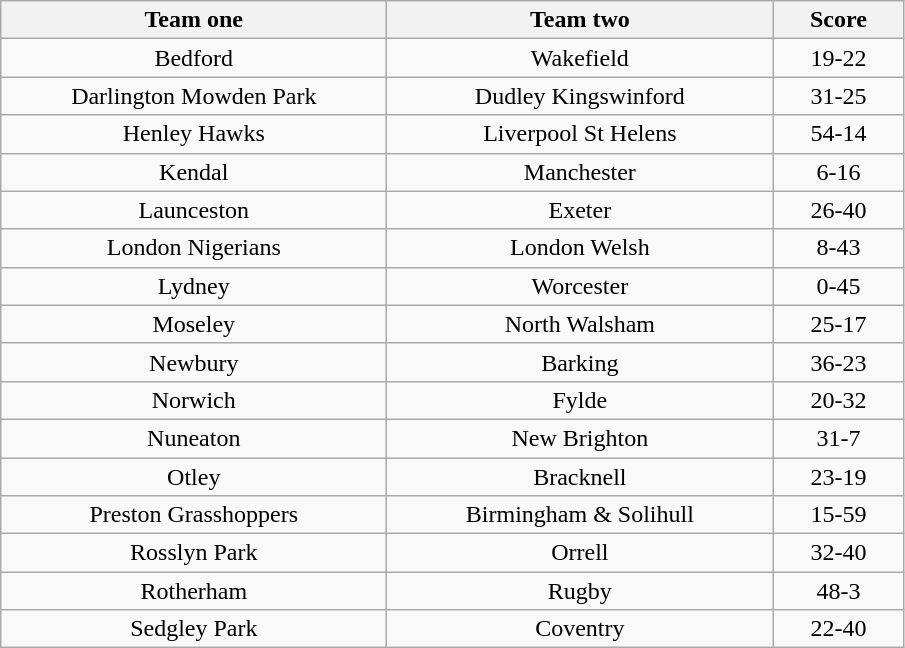<table class="wikitable" style="text-align: center">
<tr>
<th width=250>Team one</th>
<th width=250>Team two</th>
<th width=80>Score</th>
</tr>
<tr>
<td>Bedford</td>
<td>Wakefield</td>
<td>19-22</td>
</tr>
<tr>
<td>Darlington Mowden Park</td>
<td>Dudley Kingswinford</td>
<td>31-25</td>
</tr>
<tr>
<td>Henley Hawks</td>
<td>Liverpool St Helens</td>
<td>54-14</td>
</tr>
<tr>
<td>Kendal</td>
<td>Manchester</td>
<td>6-16</td>
</tr>
<tr>
<td>Launceston</td>
<td>Exeter</td>
<td>26-40</td>
</tr>
<tr>
<td>London Nigerians</td>
<td>London Welsh</td>
<td>8-43</td>
</tr>
<tr>
<td>Lydney</td>
<td>Worcester</td>
<td>0-45</td>
</tr>
<tr>
<td>Moseley</td>
<td>North Walsham</td>
<td>25-17</td>
</tr>
<tr>
<td>Newbury</td>
<td>Barking</td>
<td>36-23</td>
</tr>
<tr>
<td>Norwich</td>
<td>Fylde</td>
<td>20-32</td>
</tr>
<tr>
<td>Nuneaton</td>
<td>New Brighton</td>
<td>31-7</td>
</tr>
<tr>
<td>Otley</td>
<td>Bracknell</td>
<td>23-19</td>
</tr>
<tr>
<td>Preston Grasshoppers</td>
<td>Birmingham & Solihull</td>
<td>15-59</td>
</tr>
<tr>
<td>Rosslyn Park</td>
<td>Orrell</td>
<td>32-40</td>
</tr>
<tr>
<td>Rotherham</td>
<td>Rugby</td>
<td>48-3</td>
</tr>
<tr>
<td>Sedgley Park</td>
<td>Coventry</td>
<td>22-40</td>
</tr>
</table>
